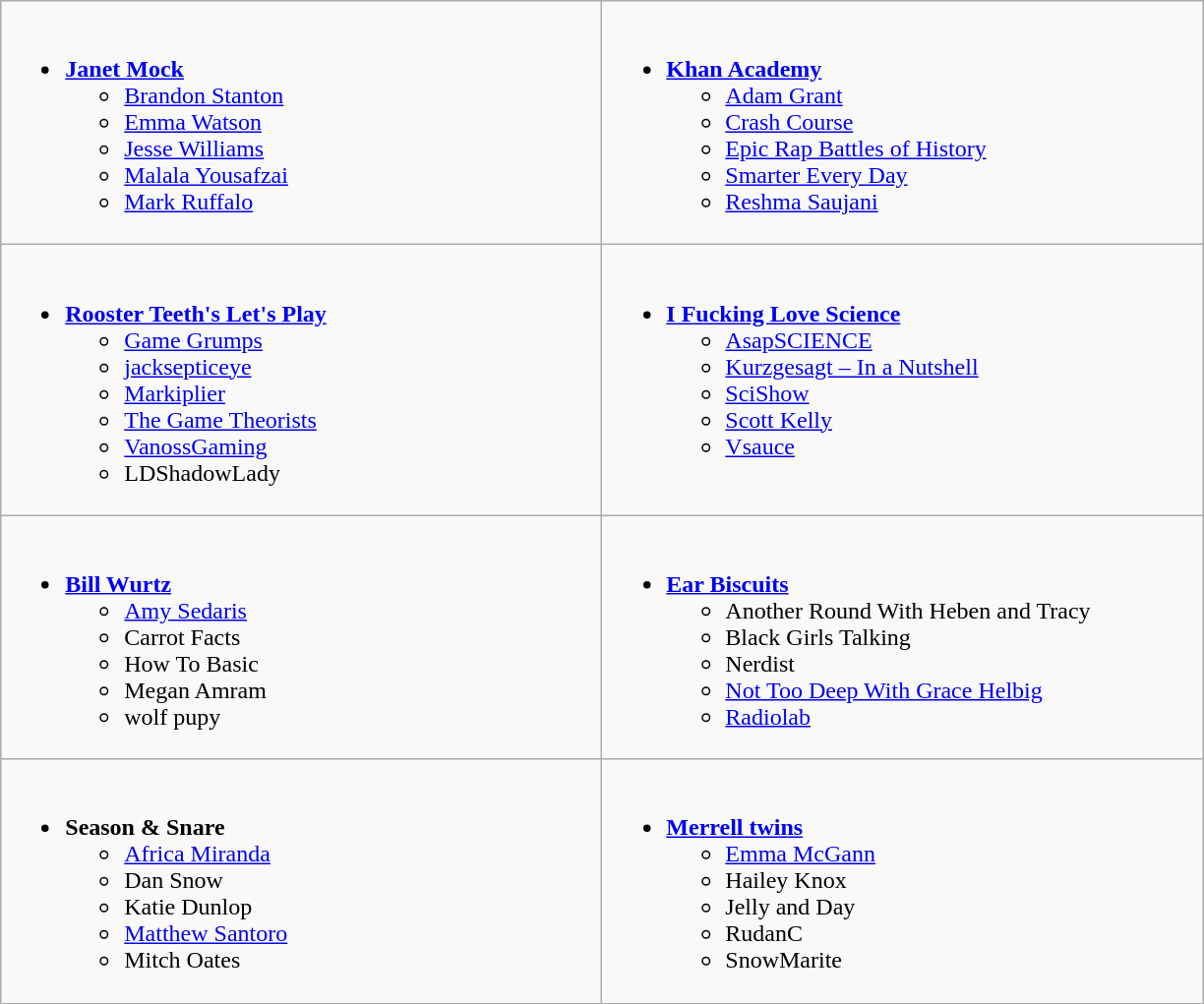<table class=wikitable>
<tr>
<td valign="top" width="400px"><br><ul><li><strong><a href='#'>Janet Mock</a></strong><ul><li><a href='#'>Brandon Stanton</a></li><li><a href='#'>Emma Watson</a></li><li><a href='#'>Jesse Williams</a></li><li><a href='#'>Malala Yousafzai</a></li><li><a href='#'>Mark Ruffalo</a></li></ul></li></ul></td>
<td valign="top" width="400px"><br><ul><li><strong><a href='#'>Khan Academy</a></strong><ul><li><a href='#'>Adam Grant</a></li><li><a href='#'>Crash Course</a></li><li><a href='#'>Epic Rap Battles of History</a></li><li><a href='#'>Smarter Every Day</a></li><li><a href='#'>Reshma Saujani</a></li></ul></li></ul></td>
</tr>
<tr>
<td valign="top" width="400px"><br><ul><li><strong><a href='#'>Rooster Teeth's Let's Play</a></strong><ul><li><a href='#'>Game Grumps</a></li><li><a href='#'>jacksepticeye</a></li><li><a href='#'>Markiplier</a></li><li><a href='#'>The Game Theorists</a></li><li><a href='#'>VanossGaming</a></li><li>LDShadowLady</li></ul></li></ul></td>
<td valign="top" width="400px"><br><ul><li><strong><a href='#'>I Fucking Love Science</a></strong><ul><li><a href='#'>AsapSCIENCE</a></li><li><a href='#'>Kurzgesagt – In a Nutshell</a></li><li><a href='#'>SciShow</a></li><li><a href='#'>Scott Kelly</a></li><li><a href='#'>Vsauce</a></li></ul></li></ul></td>
</tr>
<tr>
<td valign="top" width="400px"><br><ul><li><strong><a href='#'>Bill Wurtz</a></strong><ul><li><a href='#'>Amy Sedaris</a></li><li>Carrot Facts</li><li>How To Basic</li><li>Megan Amram</li><li>wolf pupy</li></ul></li></ul></td>
<td valign="top" width="400px"><br><ul><li><strong><a href='#'>Ear Biscuits</a></strong><ul><li>Another Round With Heben and Tracy</li><li>Black Girls Talking</li><li>Nerdist</li><li><a href='#'>Not Too Deep With Grace Helbig</a></li><li><a href='#'>Radiolab</a></li></ul></li></ul></td>
</tr>
<tr>
<td valign="top" width="400px"><br><ul><li><strong>Season & Snare</strong><ul><li><a href='#'>Africa Miranda</a></li><li>Dan Snow</li><li>Katie Dunlop</li><li><a href='#'>Matthew Santoro</a></li><li>Mitch Oates</li></ul></li></ul></td>
<td valign="top" width="400px"><br><ul><li><strong><a href='#'>Merrell twins</a></strong><ul><li><a href='#'>Emma McGann</a></li><li>Hailey Knox</li><li>Jelly and Day</li><li>RudanC</li><li>SnowMarite</li></ul></li></ul></td>
</tr>
</table>
